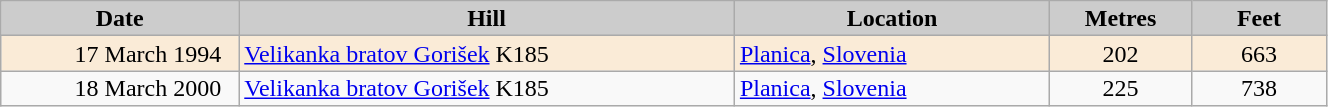<table class="wikitable sortable" style="text-align:left; line-height:16px; width:70%;">
<tr>
<th style="background-color: #ccc;" width="85">Date</th>
<th style="background-color: #ccc;" width="185">Hill</th>
<th style="background-color: #ccc;" width="115">Location</th>
<th style="background-color: #ccc;" width="45">Metres</th>
<th style="background-color: #ccc;" width="45">Feet</th>
</tr>
<tr bgcolor=#FAEBD7>
<td align=right>17 March 1994  </td>
<td><a href='#'>Velikanka bratov Gorišek</a> K185</td>
<td><a href='#'>Planica</a>, <a href='#'>Slovenia</a></td>
<td align=center>202</td>
<td align=center>663</td>
</tr>
<tr>
<td align=right>18 March 2000  </td>
<td><a href='#'>Velikanka bratov Gorišek</a> K185</td>
<td><a href='#'>Planica</a>, <a href='#'>Slovenia</a></td>
<td align=center>225</td>
<td align=center>738</td>
</tr>
</table>
